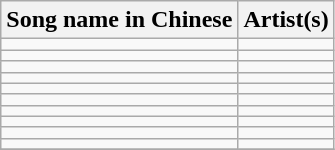<table class="wikitable">
<tr>
<th>Song name in Chinese</th>
<th>Artist(s)</th>
</tr>
<tr>
<td></td>
<td></td>
</tr>
<tr>
<td></td>
<td></td>
</tr>
<tr>
<td></td>
<td></td>
</tr>
<tr>
<td></td>
<td></td>
</tr>
<tr>
<td></td>
<td></td>
</tr>
<tr>
<td></td>
<td></td>
</tr>
<tr>
<td></td>
<td></td>
</tr>
<tr>
<td></td>
<td></td>
</tr>
<tr>
<td></td>
<td></td>
</tr>
<tr>
<td></td>
<td></td>
</tr>
<tr>
</tr>
</table>
